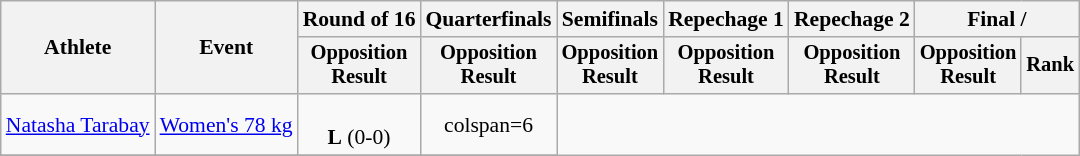<table class="wikitable" style="font-size:90%">
<tr>
<th rowspan="2">Athlete</th>
<th rowspan="2">Event</th>
<th>Round of 16</th>
<th>Quarterfinals</th>
<th>Semifinals</th>
<th>Repechage 1</th>
<th>Repechage 2</th>
<th colspan=2>Final / </th>
</tr>
<tr style="font-size:95%">
<th>Opposition<br>Result</th>
<th>Opposition<br>Result</th>
<th>Opposition<br>Result</th>
<th>Opposition<br>Result</th>
<th>Opposition<br>Result</th>
<th>Opposition<br>Result</th>
<th>Rank</th>
</tr>
<tr align=center>
<td align=left><a href='#'>Natasha Tarabay</a></td>
<td align=left><a href='#'>Women's 78 kg</a></td>
<td><br><strong>L</strong> (0-0)</td>
<td>colspan=6 </td>
</tr>
<tr>
</tr>
</table>
